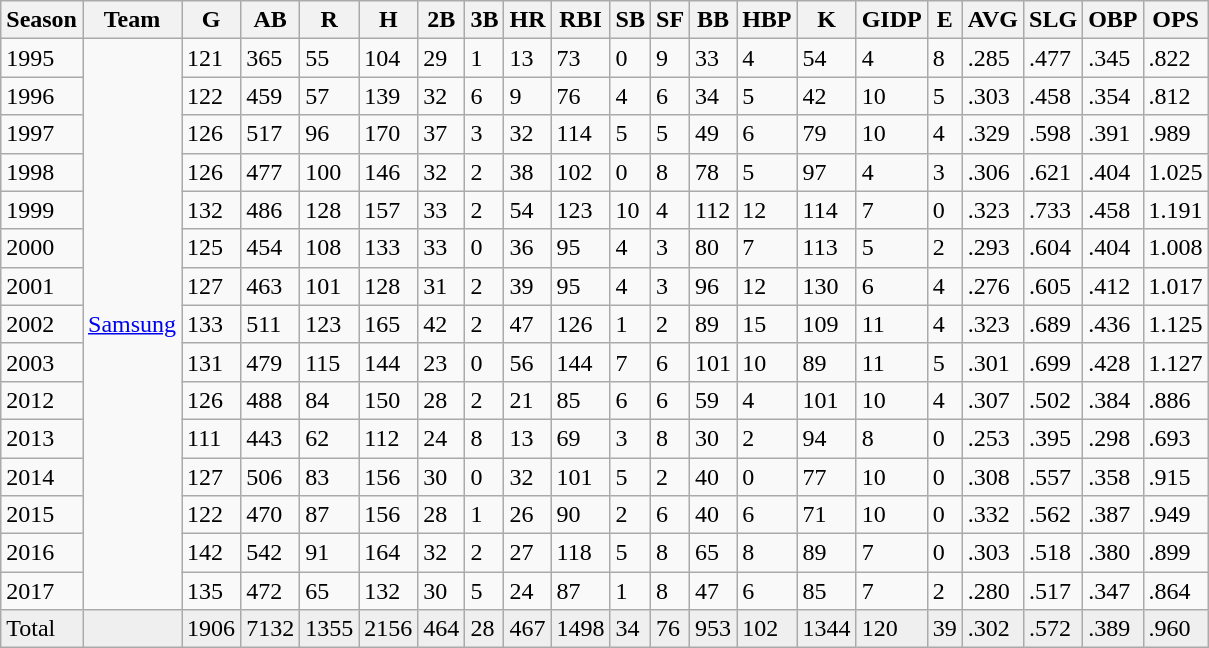<table class="wikitable">
<tr>
<th>Season</th>
<th>Team</th>
<th>G</th>
<th>AB</th>
<th>R</th>
<th>H</th>
<th>2B</th>
<th>3B</th>
<th>HR</th>
<th>RBI</th>
<th>SB</th>
<th>SF</th>
<th>BB</th>
<th>HBP</th>
<th>K</th>
<th>GIDP</th>
<th>E</th>
<th>AVG</th>
<th>SLG</th>
<th>OBP</th>
<th>OPS</th>
</tr>
<tr>
<td>1995</td>
<td rowspan=15><a href='#'>Samsung</a></td>
<td>121</td>
<td>365</td>
<td>55</td>
<td>104</td>
<td>29</td>
<td>1</td>
<td>13</td>
<td>73</td>
<td>0</td>
<td>9</td>
<td>33</td>
<td>4</td>
<td>54</td>
<td>4</td>
<td>8</td>
<td>.285</td>
<td>.477</td>
<td>.345</td>
<td>.822</td>
</tr>
<tr>
<td>1996</td>
<td>122</td>
<td>459</td>
<td>57</td>
<td>139</td>
<td>32</td>
<td>6</td>
<td>9</td>
<td>76</td>
<td>4</td>
<td>6</td>
<td>34</td>
<td>5</td>
<td>42</td>
<td>10</td>
<td>5</td>
<td>.303</td>
<td>.458</td>
<td>.354</td>
<td>.812</td>
</tr>
<tr>
<td>1997</td>
<td>126</td>
<td>517</td>
<td>96</td>
<td>170</td>
<td>37</td>
<td>3</td>
<td>32</td>
<td>114</td>
<td>5</td>
<td>5</td>
<td>49</td>
<td>6</td>
<td>79</td>
<td>10</td>
<td>4</td>
<td>.329</td>
<td>.598</td>
<td>.391</td>
<td>.989</td>
</tr>
<tr>
<td>1998</td>
<td>126</td>
<td>477</td>
<td>100</td>
<td>146</td>
<td>32</td>
<td>2</td>
<td>38</td>
<td>102</td>
<td>0</td>
<td>8</td>
<td>78</td>
<td>5</td>
<td>97</td>
<td>4</td>
<td>3</td>
<td>.306</td>
<td>.621</td>
<td>.404</td>
<td>1.025</td>
</tr>
<tr>
<td>1999</td>
<td>132</td>
<td>486</td>
<td>128</td>
<td>157</td>
<td>33</td>
<td>2</td>
<td>54</td>
<td>123</td>
<td>10</td>
<td>4</td>
<td>112</td>
<td>12</td>
<td>114</td>
<td>7</td>
<td>0</td>
<td>.323</td>
<td>.733</td>
<td>.458</td>
<td>1.191</td>
</tr>
<tr>
<td>2000</td>
<td>125</td>
<td>454</td>
<td>108</td>
<td>133</td>
<td>33</td>
<td>0</td>
<td>36</td>
<td>95</td>
<td>4</td>
<td>3</td>
<td>80</td>
<td>7</td>
<td>113</td>
<td>5</td>
<td>2</td>
<td>.293</td>
<td>.604</td>
<td>.404</td>
<td>1.008</td>
</tr>
<tr>
<td>2001</td>
<td>127</td>
<td>463</td>
<td>101</td>
<td>128</td>
<td>31</td>
<td>2</td>
<td>39</td>
<td>95</td>
<td>4</td>
<td>3</td>
<td>96</td>
<td>12</td>
<td>130</td>
<td>6</td>
<td>4</td>
<td>.276</td>
<td>.605</td>
<td>.412</td>
<td>1.017</td>
</tr>
<tr>
<td>2002</td>
<td>133</td>
<td>511</td>
<td>123</td>
<td>165</td>
<td>42</td>
<td>2</td>
<td>47</td>
<td>126</td>
<td>1</td>
<td>2</td>
<td>89</td>
<td>15</td>
<td>109</td>
<td>11</td>
<td>4</td>
<td>.323</td>
<td>.689</td>
<td>.436</td>
<td>1.125</td>
</tr>
<tr>
<td>2003</td>
<td>131</td>
<td>479</td>
<td>115</td>
<td>144</td>
<td>23</td>
<td>0</td>
<td>56</td>
<td>144</td>
<td>7</td>
<td>6</td>
<td>101</td>
<td>10</td>
<td>89</td>
<td>11</td>
<td>5</td>
<td>.301</td>
<td>.699</td>
<td>.428</td>
<td>1.127</td>
</tr>
<tr>
<td>2012</td>
<td>126</td>
<td>488</td>
<td>84</td>
<td>150</td>
<td>28</td>
<td>2</td>
<td>21</td>
<td>85</td>
<td>6</td>
<td>6</td>
<td>59</td>
<td>4</td>
<td>101</td>
<td>10</td>
<td>4</td>
<td>.307</td>
<td>.502</td>
<td>.384</td>
<td>.886</td>
</tr>
<tr>
<td>2013</td>
<td>111</td>
<td>443</td>
<td>62</td>
<td>112</td>
<td>24</td>
<td>8</td>
<td>13</td>
<td>69</td>
<td>3</td>
<td>8</td>
<td>30</td>
<td>2</td>
<td>94</td>
<td>8</td>
<td>0</td>
<td>.253</td>
<td>.395</td>
<td>.298</td>
<td>.693</td>
</tr>
<tr>
<td>2014</td>
<td>127</td>
<td>506</td>
<td>83</td>
<td>156</td>
<td>30</td>
<td>0</td>
<td>32</td>
<td>101</td>
<td>5</td>
<td>2</td>
<td>40</td>
<td>0</td>
<td>77</td>
<td>10</td>
<td>0</td>
<td>.308</td>
<td>.557</td>
<td>.358</td>
<td>.915</td>
</tr>
<tr>
<td>2015</td>
<td>122</td>
<td>470</td>
<td>87</td>
<td>156</td>
<td>28</td>
<td>1</td>
<td>26</td>
<td>90</td>
<td>2</td>
<td>6</td>
<td>40</td>
<td>6</td>
<td>71</td>
<td>10</td>
<td>0</td>
<td>.332</td>
<td>.562</td>
<td>.387</td>
<td>.949</td>
</tr>
<tr>
<td>2016</td>
<td>142</td>
<td>542</td>
<td>91</td>
<td>164</td>
<td>32</td>
<td>2</td>
<td>27</td>
<td>118</td>
<td>5</td>
<td>8</td>
<td>65</td>
<td>8</td>
<td>89</td>
<td>7</td>
<td>0</td>
<td>.303</td>
<td>.518</td>
<td>.380</td>
<td>.899</td>
</tr>
<tr>
<td>2017</td>
<td>135</td>
<td>472</td>
<td>65</td>
<td>132</td>
<td>30</td>
<td>5</td>
<td>24</td>
<td>87</td>
<td>1</td>
<td>8</td>
<td>47</td>
<td>6</td>
<td>85</td>
<td>7</td>
<td>2</td>
<td>.280</td>
<td>.517</td>
<td>.347</td>
<td>.864</td>
</tr>
<tr bgcolor="#efefef">
<td>Total</td>
<td></td>
<td>1906</td>
<td>7132</td>
<td>1355</td>
<td>2156</td>
<td>464</td>
<td>28</td>
<td>467</td>
<td>1498</td>
<td>34</td>
<td>76</td>
<td>953</td>
<td>102</td>
<td>1344</td>
<td>120</td>
<td>39</td>
<td>.302</td>
<td>.572</td>
<td>.389</td>
<td>.960</td>
</tr>
</table>
